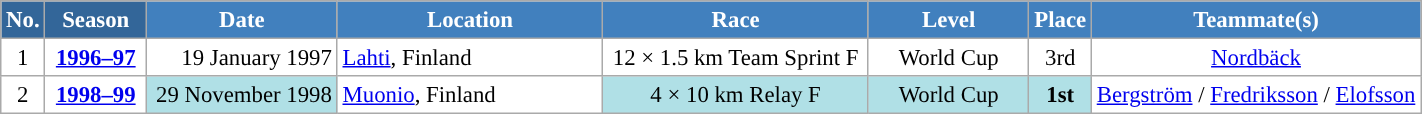<table class="wikitable sortable" style="font-size:95%; text-align:center; border:grey solid 1px; border-collapse:collapse; background:#ffffff;">
<tr style="background:#efefef;">
<th style="background-color:#369; color:white;">No.</th>
<th style="background-color:#369; color:white;">Season</th>
<th style="background-color:#4180be; color:white; width:120px;">Date</th>
<th style="background-color:#4180be; color:white; width:170px;">Location</th>
<th style="background-color:#4180be; color:white; width:170px;">Race</th>
<th style="background-color:#4180be; color:white; width:100px;">Level</th>
<th style="background-color:#4180be; color:white;">Place</th>
<th style="background-color:#4180be; color:white;">Teammate(s)</th>
</tr>
<tr>
<td align=center>1</td>
<td rowspan=1 align=center><strong> <a href='#'>1996–97</a> </strong></td>
<td align=right>19 January 1997</td>
<td align=left> <a href='#'>Lahti</a>, Finland</td>
<td>12 × 1.5 km Team Sprint F</td>
<td>World Cup</td>
<td>3rd</td>
<td><a href='#'>Nordbäck</a></td>
</tr>
<tr>
<td align=center>2</td>
<td rowspan=1 align=center><strong><a href='#'>1998–99</a></strong></td>
<td bgcolor="#BOEOE6" align=right>29 November 1998</td>
<td align=left> <a href='#'>Muonio</a>, Finland</td>
<td bgcolor="#BOEOE6">4 × 10 km Relay F</td>
<td bgcolor="#BOEOE6">World Cup</td>
<td bgcolor="#BOEOE6"><strong>1st</strong></td>
<td><a href='#'>Bergström</a> / <a href='#'>Fredriksson</a> / <a href='#'>Elofsson</a></td>
</tr>
</table>
